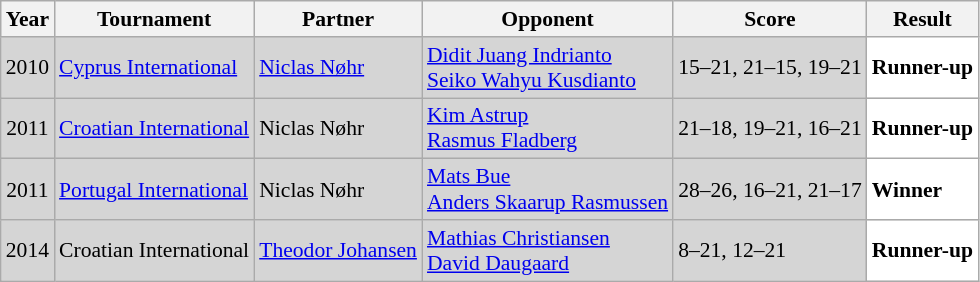<table class="sortable wikitable" style="font-size: 90%;">
<tr>
<th>Year</th>
<th>Tournament</th>
<th>Partner</th>
<th>Opponent</th>
<th>Score</th>
<th>Result</th>
</tr>
<tr style="background:#D5D5D5">
<td align="center">2010</td>
<td align="left"><a href='#'>Cyprus International</a></td>
<td align="left"> <a href='#'>Niclas Nøhr</a></td>
<td align="left"> <a href='#'>Didit Juang Indrianto</a><br> <a href='#'>Seiko Wahyu Kusdianto</a></td>
<td align="left">15–21, 21–15, 19–21</td>
<td style="text-align:left; background:white"> <strong>Runner-up</strong></td>
</tr>
<tr style="background:#D5D5D5">
<td align="center">2011</td>
<td align="left"><a href='#'>Croatian International</a></td>
<td align="left">Niclas Nøhr</td>
<td align="left"> <a href='#'>Kim Astrup</a><br> <a href='#'>Rasmus Fladberg</a></td>
<td align="left">21–18, 19–21, 16–21</td>
<td style="text-align:left; background:white"> <strong>Runner-up</strong></td>
</tr>
<tr style="background:#D5D5D5">
<td align="center">2011</td>
<td align="left"><a href='#'>Portugal International</a></td>
<td align="left"> Niclas Nøhr</td>
<td align="left"> <a href='#'>Mats Bue</a><br> <a href='#'>Anders Skaarup Rasmussen</a></td>
<td align="left">28–26, 16–21, 21–17</td>
<td style="text-align:left; background:white"> <strong>Winner</strong></td>
</tr>
<tr style="background:#D5D5D5">
<td align="center">2014</td>
<td align="left">Croatian International</td>
<td align="left"> <a href='#'>Theodor Johansen</a></td>
<td align="left"> <a href='#'>Mathias Christiansen</a><br> <a href='#'>David Daugaard</a></td>
<td align="left">8–21, 12–21</td>
<td style="text-align:left; background:white"> <strong>Runner-up</strong></td>
</tr>
</table>
